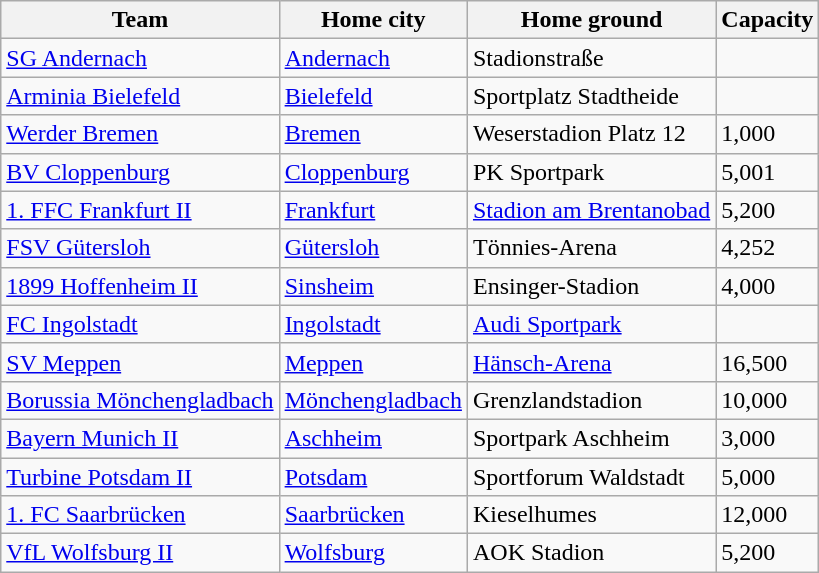<table class="wikitable sortable">
<tr>
<th>Team</th>
<th>Home city</th>
<th>Home ground</th>
<th>Capacity</th>
</tr>
<tr>
<td data-sort-value="Andernach"><a href='#'>SG Andernach</a></td>
<td><a href='#'>Andernach</a></td>
<td>Stadionstraße</td>
<td></td>
</tr>
<tr>
<td data-sort-value="Bielefeld"><a href='#'>Arminia Bielefeld</a></td>
<td><a href='#'>Bielefeld</a></td>
<td>Sportplatz Stadtheide</td>
<td></td>
</tr>
<tr>
<td data-sort-value="Bremen"><a href='#'>Werder Bremen</a></td>
<td><a href='#'>Bremen</a></td>
<td>Weserstadion Platz 12</td>
<td>1,000</td>
</tr>
<tr>
<td data-sort-value="Cloppenburg"><a href='#'>BV Cloppenburg</a></td>
<td><a href='#'>Cloppenburg</a></td>
<td>PK Sportpark</td>
<td>5,001</td>
</tr>
<tr>
<td data-sort-value="Frankfurt"><a href='#'>1. FFC Frankfurt II</a></td>
<td><a href='#'>Frankfurt</a></td>
<td><a href='#'>Stadion am Brentanobad</a></td>
<td>5,200</td>
</tr>
<tr>
<td data-sort-value="Gutersloh"><a href='#'>FSV Gütersloh</a></td>
<td><a href='#'>Gütersloh</a></td>
<td>Tönnies-Arena</td>
<td>4,252</td>
</tr>
<tr>
<td data-sort-value="Hoffenheim"><a href='#'>1899 Hoffenheim II</a></td>
<td><a href='#'>Sinsheim</a></td>
<td>Ensinger-Stadion</td>
<td>4,000</td>
</tr>
<tr>
<td data-sort-value="Ingolstadt"><a href='#'>FC Ingolstadt</a></td>
<td><a href='#'>Ingolstadt</a></td>
<td><a href='#'>Audi Sportpark</a></td>
<td></td>
</tr>
<tr>
<td data-sort-value="Meppen"><a href='#'>SV Meppen</a></td>
<td><a href='#'>Meppen</a></td>
<td><a href='#'>Hänsch-Arena</a></td>
<td>16,500</td>
</tr>
<tr>
<td data-sort-value="Monchengladbach"><a href='#'>Borussia Mönchengladbach</a></td>
<td><a href='#'>Mönchengladbach</a></td>
<td>Grenzlandstadion</td>
<td>10,000</td>
</tr>
<tr>
<td data-sort-value="Munich"><a href='#'>Bayern Munich II</a></td>
<td><a href='#'>Aschheim</a></td>
<td>Sportpark Aschheim</td>
<td>3,000</td>
</tr>
<tr>
<td data-sort-value="Potsdam"><a href='#'>Turbine Potsdam II</a></td>
<td><a href='#'>Potsdam</a></td>
<td>Sportforum Waldstadt</td>
<td>5,000</td>
</tr>
<tr>
<td data-sort-value="Saarbrucken"><a href='#'>1. FC Saarbrücken</a></td>
<td><a href='#'>Saarbrücken</a></td>
<td>Kieselhumes</td>
<td>12,000</td>
</tr>
<tr>
<td data-sort-value="Wolfsburg"><a href='#'>VfL Wolfsburg II</a></td>
<td><a href='#'>Wolfsburg</a></td>
<td>AOK Stadion</td>
<td>5,200</td>
</tr>
</table>
